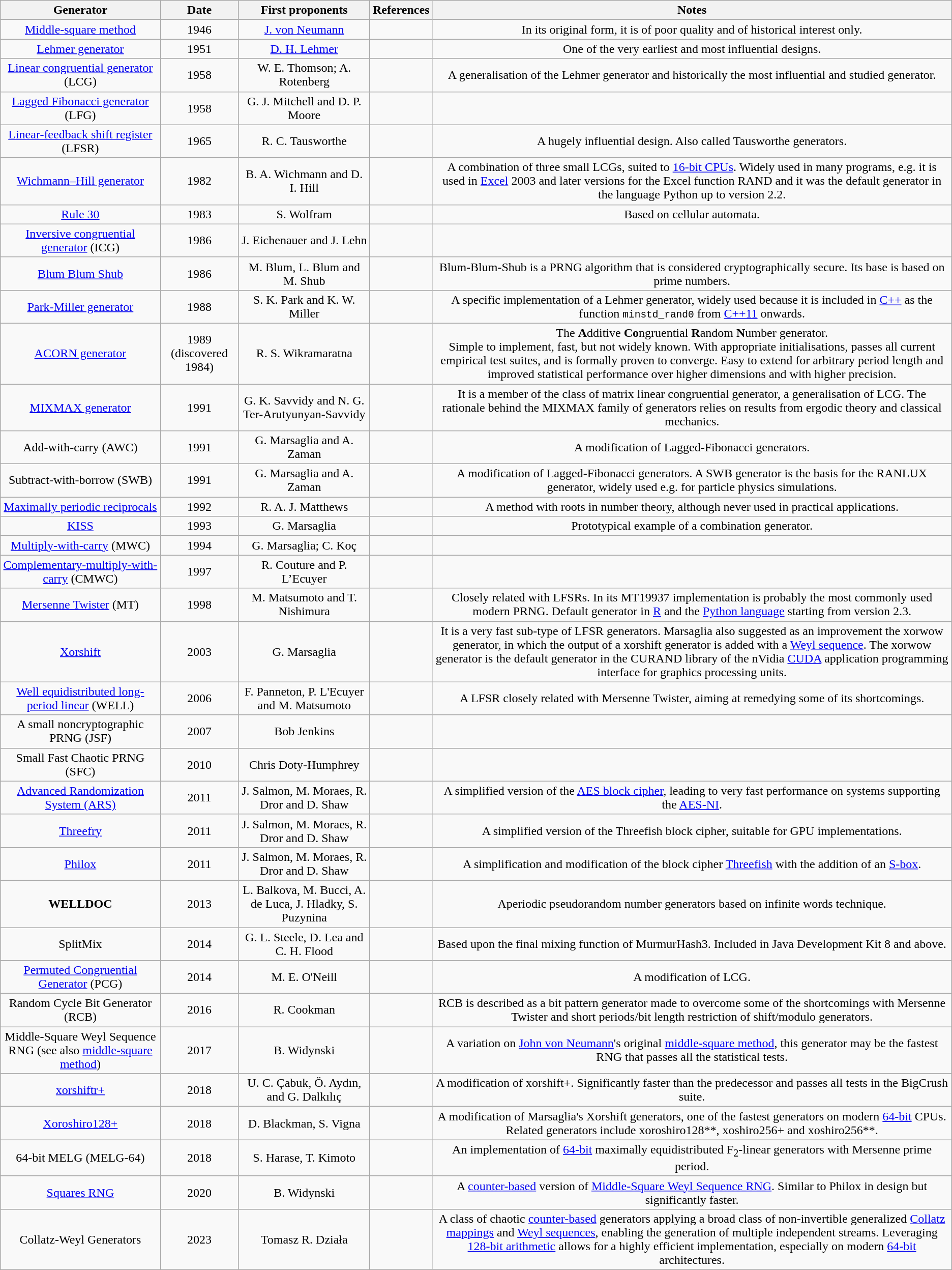<table style="text-align: center;" class="wikitable sortable">
<tr>
<th rowspan=1>Generator</th>
<th rowspan=1>Date</th>
<th rowspan=1>First proponents</th>
<th rowspan=1>References</th>
<th rowspan=1>Notes</th>
</tr>
<tr>
<td><a href='#'>Middle-square method</a></td>
<td>1946</td>
<td><a href='#'>J. von Neumann</a></td>
<td></td>
<td>In its original form, it is of poor quality and of historical interest only.</td>
</tr>
<tr>
<td><a href='#'>Lehmer generator</a></td>
<td>1951</td>
<td><a href='#'>D. H. Lehmer</a></td>
<td></td>
<td>One of the very earliest and most influential designs.</td>
</tr>
<tr>
<td><a href='#'>Linear congruential generator</a> (LCG)</td>
<td>1958</td>
<td>W. E. Thomson; A. Rotenberg</td>
<td></td>
<td>A generalisation of the Lehmer generator and historically the most influential and studied generator.</td>
</tr>
<tr>
<td><a href='#'>Lagged Fibonacci generator</a> (LFG)</td>
<td>1958</td>
<td>G. J. Mitchell and D. P. Moore</td>
<td></td>
<td></td>
</tr>
<tr>
<td><a href='#'>Linear-feedback shift register</a> (LFSR)</td>
<td>1965</td>
<td>R. C. Tausworthe</td>
<td></td>
<td>A hugely influential design. Also called Tausworthe generators.</td>
</tr>
<tr>
<td><a href='#'>Wichmann–Hill generator</a></td>
<td>1982</td>
<td>B. A. Wichmann and D. I. Hill</td>
<td></td>
<td>A combination of three small LCGs, suited to <a href='#'>16-bit CPUs</a>. Widely used in many programs, e.g. it is used in <a href='#'>Excel</a> 2003 and later versions for the Excel function RAND and it was the default generator in the language Python up to version 2.2.</td>
</tr>
<tr>
<td><a href='#'>Rule 30</a></td>
<td>1983</td>
<td>S. Wolfram</td>
<td></td>
<td>Based on cellular automata.</td>
</tr>
<tr>
<td><a href='#'>Inversive congruential generator</a> (ICG)</td>
<td>1986</td>
<td>J. Eichenauer and J. Lehn</td>
<td></td>
<td></td>
</tr>
<tr>
<td><a href='#'>Blum Blum Shub</a></td>
<td>1986</td>
<td>M. Blum, L. Blum and M. Shub</td>
<td></td>
<td>Blum-Blum-Shub is a PRNG algorithm that is considered cryptographically secure. Its base is based on prime numbers.</td>
</tr>
<tr>
<td><a href='#'>Park-Miller generator</a></td>
<td>1988</td>
<td>S. K. Park and K. W. Miller</td>
<td></td>
<td>A specific implementation of a Lehmer generator, widely used because it is included in <a href='#'>C++</a> as the function <code>minstd_rand0</code> from <a href='#'>C++11</a> onwards.</td>
</tr>
<tr>
<td><a href='#'>ACORN generator</a></td>
<td>1989 (discovered 1984)</td>
<td>R. S. Wikramaratna</td>
<td></td>
<td>The <strong>A</strong>dditive <strong>Co</strong>ngruential <strong>R</strong>andom <strong>N</strong>umber generator.<br>Simple to implement, fast, but not widely known. With appropriate initialisations, passes all current empirical test suites, and is formally proven to converge. Easy to extend for arbitrary period length and improved statistical performance over higher dimensions and with higher precision.</td>
</tr>
<tr>
<td><a href='#'>MIXMAX generator</a></td>
<td>1991</td>
<td>G. K. Savvidy and N. G. Ter-Arutyunyan-Savvidy</td>
<td></td>
<td>It is a member of the class of matrix linear congruential generator, a generalisation of LCG. The rationale behind the MIXMAX family of generators relies on results from ergodic theory and classical mechanics.</td>
</tr>
<tr>
<td>Add-with-carry (AWC)</td>
<td>1991</td>
<td>G. Marsaglia and A. Zaman</td>
<td></td>
<td>A modification of Lagged-Fibonacci generators.</td>
</tr>
<tr>
<td>Subtract-with-borrow (SWB)</td>
<td>1991</td>
<td>G. Marsaglia and A. Zaman</td>
<td></td>
<td>A modification of Lagged-Fibonacci generators. A SWB generator is the basis for the RANLUX generator, widely used e.g. for particle physics simulations.</td>
</tr>
<tr>
<td><a href='#'>Maximally periodic reciprocals</a></td>
<td>1992</td>
<td>R. A. J. Matthews</td>
<td></td>
<td>A method with roots in number theory, although never used in practical applications.</td>
</tr>
<tr>
<td><a href='#'>KISS</a></td>
<td>1993</td>
<td>G. Marsaglia</td>
<td></td>
<td>Prototypical example of a combination generator.</td>
</tr>
<tr>
<td><a href='#'>Multiply-with-carry</a> (MWC)</td>
<td>1994</td>
<td>G. Marsaglia; C. Koç</td>
<td></td>
<td></td>
</tr>
<tr>
<td><a href='#'>Complementary-multiply-with-carry</a> (CMWC)</td>
<td>1997</td>
<td>R. Couture and P. L’Ecuyer</td>
<td></td>
<td></td>
</tr>
<tr>
<td><a href='#'>Mersenne Twister</a> (MT)</td>
<td>1998</td>
<td>M. Matsumoto and T. Nishimura</td>
<td></td>
<td>Closely related with LFSRs. In its MT19937 implementation is probably the most commonly used modern PRNG. Default generator in <a href='#'>R</a> and the <a href='#'>Python language</a> starting from version 2.3.</td>
</tr>
<tr>
<td><a href='#'>Xorshift</a></td>
<td>2003</td>
<td>G. Marsaglia</td>
<td></td>
<td>It is a very fast sub-type of LFSR generators. Marsaglia also suggested as an improvement the xorwow generator, in which the output of a xorshift generator is added with a <a href='#'>Weyl sequence</a>. The xorwow generator is the default generator in the CURAND library of the nVidia <a href='#'>CUDA</a> application programming interface for graphics processing units.</td>
</tr>
<tr>
<td><a href='#'>Well equidistributed long-period linear</a> (WELL)</td>
<td>2006</td>
<td>F. Panneton, P. L'Ecuyer and M. Matsumoto</td>
<td></td>
<td>A LFSR closely related with Mersenne Twister, aiming at remedying some of its shortcomings.</td>
</tr>
<tr>
<td>A small noncryptographic PRNG (JSF)</td>
<td>2007</td>
<td>Bob Jenkins</td>
<td></td>
<td></td>
</tr>
<tr>
<td>Small Fast Chaotic PRNG (SFC)</td>
<td>2010</td>
<td>Chris Doty-Humphrey</td>
<td></td>
<td></td>
</tr>
<tr>
<td><a href='#'>Advanced Randomization System (ARS)</a></td>
<td>2011</td>
<td>J. Salmon, M. Moraes, R. Dror and D. Shaw</td>
<td></td>
<td>A simplified version of the <a href='#'>AES block cipher</a>, leading to very fast performance on systems supporting the <a href='#'>AES-NI</a>.</td>
</tr>
<tr>
<td><a href='#'>Threefry</a></td>
<td>2011</td>
<td>J. Salmon, M. Moraes, R. Dror and D. Shaw</td>
<td></td>
<td>A simplified version of the Threefish block cipher, suitable for GPU implementations.</td>
</tr>
<tr>
<td><a href='#'>Philox</a></td>
<td>2011</td>
<td>J. Salmon, M. Moraes, R. Dror and D. Shaw</td>
<td></td>
<td>A simplification and modification of the block cipher <a href='#'>Threefish</a> with the addition of an <a href='#'>S-box</a>.</td>
</tr>
<tr>
<td><strong>WELLDOC</strong></td>
<td>2013</td>
<td>L. Balkova, M. Bucci, A. de Luca, J. Hladky, S. Puzynina</td>
<td></td>
<td>Aperiodic pseudorandom number generators based on infinite words technique.</td>
</tr>
<tr>
<td>SplitMix</td>
<td>2014</td>
<td>G. L. Steele, D. Lea and C. H. Flood</td>
<td></td>
<td>Based upon the final mixing function of MurmurHash3. Included in Java Development Kit 8 and above.</td>
</tr>
<tr>
<td><a href='#'>Permuted Congruential Generator</a> (PCG)</td>
<td>2014</td>
<td>M. E. O'Neill</td>
<td></td>
<td>A modification of LCG.</td>
</tr>
<tr>
<td>Random Cycle Bit Generator (RCB)</td>
<td>2016</td>
<td>R. Cookman</td>
<td></td>
<td>RCB is described as a bit pattern generator made to overcome some of the shortcomings with Mersenne Twister and short periods/bit length restriction of shift/modulo generators.</td>
</tr>
<tr>
<td>Middle-Square Weyl Sequence RNG (see also <a href='#'>middle-square method</a>)</td>
<td>2017</td>
<td>B. Widynski</td>
<td></td>
<td>A variation on <a href='#'>John von Neumann</a>'s original <a href='#'>middle-square method</a>, this generator may be the fastest RNG that passes all the statistical tests.</td>
</tr>
<tr>
<td><a href='#'>xorshiftr+</a></td>
<td>2018</td>
<td>U. C. Çabuk, Ö. Aydın, and G. Dalkılıç</td>
<td></td>
<td>A modification of xorshift+. Significantly faster than the predecessor and passes all tests in the BigCrush suite.</td>
</tr>
<tr>
<td><a href='#'>Xoroshiro128+</a></td>
<td>2018</td>
<td>D. Blackman, S. Vigna</td>
<td></td>
<td>A modification of Marsaglia's Xorshift generators, one of the fastest generators on modern <a href='#'>64-bit</a> CPUs. Related generators include xoroshiro128**, xoshiro256+ and xoshiro256**.</td>
</tr>
<tr>
<td>64-bit MELG (MELG-64)</td>
<td>2018</td>
<td>S. Harase, T. Kimoto</td>
<td></td>
<td>An implementation of <a href='#'>64-bit</a> maximally equidistributed F<sub>2</sub>-linear generators with Mersenne prime period.</td>
</tr>
<tr>
<td><a href='#'>Squares RNG</a></td>
<td>2020</td>
<td>B. Widynski</td>
<td></td>
<td>A <a href='#'>counter-based</a> version of <a href='#'>Middle-Square Weyl Sequence RNG</a>. Similar to Philox in design but significantly faster.</td>
</tr>
<tr>
<td>Collatz-Weyl Generators</td>
<td>2023</td>
<td>Tomasz R. Działa</td>
<td></td>
<td>A class of chaotic <a href='#'>counter-based</a> generators applying a broad class of non-invertible generalized <a href='#'>Collatz mappings</a> and <a href='#'>Weyl sequences</a>, enabling the generation of multiple independent streams. Leveraging <a href='#'>128-bit arithmetic</a> allows for a highly efficient implementation, especially on modern <a href='#'>64-bit</a> architectures.</td>
</tr>
</table>
